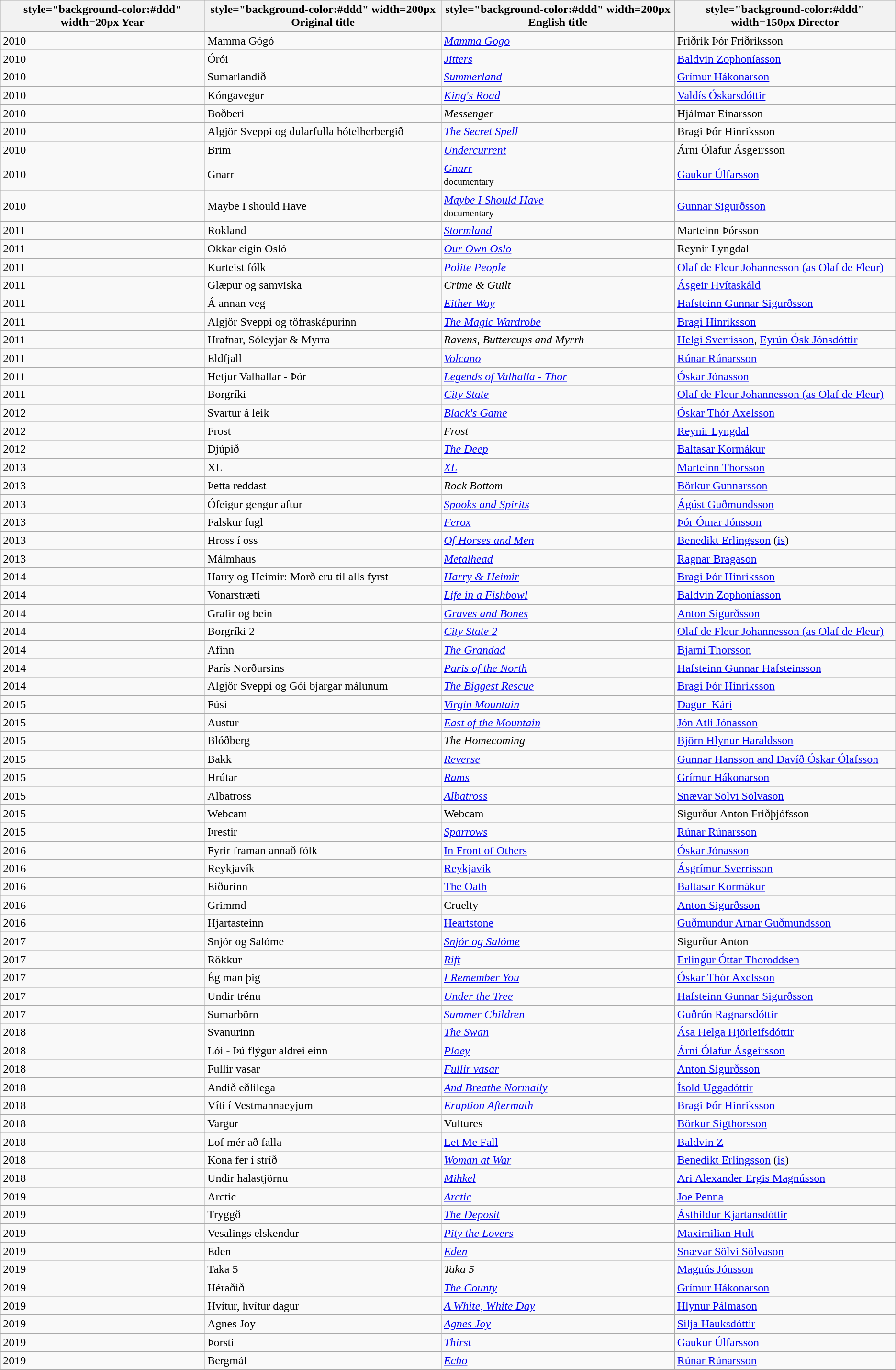<table class="wikitable sortable">
<tr>
<th>style="background-color:#ddd" width=20px  Year</th>
<th>style="background-color:#ddd" width=200px  Original title</th>
<th>style="background-color:#ddd" width=200px  English title</th>
<th>style="background-color:#ddd" width=150px  Director</th>
</tr>
<tr>
<td>2010</td>
<td>Mamma Gógó</td>
<td><em><a href='#'>Mamma Gogo</a></em></td>
<td>Friðrik Þór Friðriksson</td>
</tr>
<tr>
<td>2010</td>
<td>Órói</td>
<td><em><a href='#'>Jitters</a></em></td>
<td><a href='#'>Baldvin Zophoníasson</a></td>
</tr>
<tr>
<td>2010</td>
<td>Sumarlandið</td>
<td><em><a href='#'>Summerland</a></em></td>
<td><a href='#'>Grímur Hákonarson</a></td>
</tr>
<tr>
<td>2010</td>
<td>Kóngavegur</td>
<td><em><a href='#'>King's Road</a></em></td>
<td><a href='#'>Valdís Óskarsdóttir</a></td>
</tr>
<tr>
<td>2010</td>
<td>Boðberi</td>
<td><em>Messenger</em></td>
<td>Hjálmar Einarsson</td>
</tr>
<tr>
<td>2010</td>
<td>Algjör Sveppi og dularfulla hótelherbergið</td>
<td><em><a href='#'>The Secret Spell</a></em></td>
<td>Bragi Þór Hinriksson</td>
</tr>
<tr>
<td>2010</td>
<td>Brim</td>
<td><em><a href='#'>Undercurrent</a></em></td>
<td>Árni Ólafur Ásgeirsson</td>
</tr>
<tr>
<td>2010</td>
<td>Gnarr</td>
<td><em><a href='#'>Gnarr</a></em><br><small>documentary</small></td>
<td><a href='#'>Gaukur Úlfarsson</a></td>
</tr>
<tr>
<td>2010</td>
<td>Maybe I should Have</td>
<td><em><a href='#'>Maybe I Should Have</a></em><br><small>documentary</small></td>
<td><a href='#'>Gunnar Sigurðsson</a></td>
</tr>
<tr>
<td>2011</td>
<td>Rokland</td>
<td><em><a href='#'>Stormland</a></em></td>
<td>Marteinn Þórsson</td>
</tr>
<tr>
<td>2011</td>
<td>Okkar eigin Osló</td>
<td><em><a href='#'>Our Own Oslo</a></em></td>
<td>Reynir Lyngdal</td>
</tr>
<tr>
<td>2011</td>
<td>Kurteist fólk</td>
<td><em><a href='#'>Polite People</a></em></td>
<td><a href='#'>Olaf de Fleur Johannesson (as Olaf de Fleur)</a></td>
</tr>
<tr>
<td>2011</td>
<td>Glæpur og samviska</td>
<td><em>Crime & Guilt</em></td>
<td><a href='#'>Ásgeir Hvítaskáld</a></td>
</tr>
<tr>
<td>2011</td>
<td>Á annan veg</td>
<td><em><a href='#'>Either Way</a></em></td>
<td><a href='#'>Hafsteinn Gunnar Sigurðsson</a></td>
</tr>
<tr>
<td>2011</td>
<td>Algjör Sveppi og töfraskápurinn</td>
<td><em><a href='#'>The Magic Wardrobe</a></em></td>
<td><a href='#'>Bragi Hinriksson</a></td>
</tr>
<tr>
<td>2011</td>
<td>Hrafnar, Sóleyjar & Myrra</td>
<td><em>Ravens, Buttercups and Myrrh</em></td>
<td><a href='#'>Helgi Sverrisson</a>, <a href='#'>Eyrún Ósk Jónsdóttir</a></td>
</tr>
<tr>
<td>2011</td>
<td>Eldfjall</td>
<td><em><a href='#'>Volcano</a></em></td>
<td><a href='#'>Rúnar Rúnarsson</a></td>
</tr>
<tr>
<td>2011</td>
<td>Hetjur Valhallar - Þór</td>
<td><em><a href='#'>Legends of Valhalla - Thor</a></em></td>
<td><a href='#'>Óskar Jónasson</a></td>
</tr>
<tr>
<td>2011</td>
<td>Borgríki</td>
<td><em><a href='#'>City State</a></em></td>
<td><a href='#'>Olaf de Fleur Johannesson (as Olaf de Fleur)</a></td>
</tr>
<tr>
<td>2012</td>
<td>Svartur á leik</td>
<td><em><a href='#'>Black's Game</a></em></td>
<td><a href='#'>Óskar Thór Axelsson</a></td>
</tr>
<tr>
<td>2012</td>
<td>Frost</td>
<td><em>Frost</em></td>
<td><a href='#'>Reynir Lyngdal</a></td>
</tr>
<tr>
<td>2012</td>
<td>Djúpið</td>
<td><em><a href='#'>The Deep</a></em></td>
<td><a href='#'>Baltasar Kormákur</a></td>
</tr>
<tr>
<td>2013</td>
<td>XL</td>
<td><em><a href='#'>XL</a></em></td>
<td><a href='#'>Marteinn Thorsson</a></td>
</tr>
<tr>
<td>2013</td>
<td>Þetta reddast</td>
<td><em>Rock Bottom</em></td>
<td><a href='#'>Börkur Gunnarsson</a></td>
</tr>
<tr>
<td>2013</td>
<td>Ófeigur gengur aftur</td>
<td><em><a href='#'>Spooks and Spirits</a></em></td>
<td><a href='#'>Ágúst Guðmundsson</a></td>
</tr>
<tr>
<td>2013</td>
<td>Falskur fugl</td>
<td><em><a href='#'>Ferox</a></em></td>
<td><a href='#'>Þór Ómar Jónsson</a></td>
</tr>
<tr>
<td>2013</td>
<td>Hross í oss</td>
<td><em><a href='#'>Of Horses and Men</a></em></td>
<td><a href='#'>Benedikt Erlingsson</a> (<a href='#'>is</a>)</td>
</tr>
<tr>
<td>2013</td>
<td>Málmhaus</td>
<td><em><a href='#'>Metalhead</a></em></td>
<td><a href='#'>Ragnar Bragason</a></td>
</tr>
<tr>
<td>2014</td>
<td>Harry og Heimir: Morð eru til alls fyrst</td>
<td><em><a href='#'>Harry & Heimir</a></em></td>
<td><a href='#'>Bragi Þór Hinriksson</a></td>
</tr>
<tr>
<td>2014</td>
<td>Vonarstræti</td>
<td><em><a href='#'>Life in a Fishbowl</a></em></td>
<td><a href='#'>Baldvin Zophoníasson</a></td>
</tr>
<tr>
<td>2014</td>
<td>Grafir og bein</td>
<td><em><a href='#'>Graves and Bones</a></em></td>
<td><a href='#'>Anton Sigurðsson</a></td>
</tr>
<tr>
<td>2014</td>
<td>Borgríki 2</td>
<td><em><a href='#'>City State 2</a></em></td>
<td><a href='#'>Olaf de Fleur Johannesson (as Olaf de Fleur)</a></td>
</tr>
<tr>
<td>2014</td>
<td>Afinn</td>
<td><em><a href='#'>The Grandad</a></em></td>
<td><a href='#'>Bjarni Thorsson</a></td>
</tr>
<tr>
<td>2014</td>
<td>París Norðursins</td>
<td><em><a href='#'>Paris of the North</a></em></td>
<td><a href='#'>Hafsteinn Gunnar Hafsteinsson</a></td>
</tr>
<tr>
<td>2014</td>
<td>Algjör Sveppi og Gói bjargar málunum</td>
<td><em><a href='#'>The Biggest Rescue</a></em></td>
<td><a href='#'>Bragi Þór Hinriksson</a></td>
</tr>
<tr>
<td>2015</td>
<td>Fúsi</td>
<td><em><a href='#'>Virgin Mountain</a></em></td>
<td><a href='#'>Dagur_Kári</a></td>
</tr>
<tr>
<td>2015</td>
<td>Austur</td>
<td><em><a href='#'>East of the Mountain</a></em></td>
<td><a href='#'>Jón Atli Jónasson</a></td>
</tr>
<tr>
<td>2015</td>
<td>Blóðberg</td>
<td><em>The Homecoming</em></td>
<td><a href='#'>Björn Hlynur Haraldsson</a></td>
</tr>
<tr>
<td>2015</td>
<td>Bakk</td>
<td><em><a href='#'>Reverse</a></em></td>
<td><a href='#'>Gunnar Hansson and Davíð Óskar Ólafsson</a></td>
</tr>
<tr>
<td>2015</td>
<td>Hrútar</td>
<td><em><a href='#'>Rams</a></em></td>
<td><a href='#'>Grímur Hákonarson</a></td>
</tr>
<tr>
<td>2015</td>
<td>Albatross</td>
<td><em><a href='#'>Albatross</a></em></td>
<td><a href='#'>Snævar Sölvi Sölvason</a></td>
</tr>
<tr>
<td>2015</td>
<td>Webcam</td>
<td>Webcam</td>
<td>Sigurður Anton Friðþjófsson</td>
</tr>
<tr>
<td>2015</td>
<td>Þrestir</td>
<td><em><a href='#'>Sparrows</a></em></td>
<td><a href='#'>Rúnar Rúnarsson</a></td>
</tr>
<tr>
<td>2016</td>
<td>Fyrir framan annað fólk</td>
<td><a href='#'>In Front of Others</a></td>
<td><a href='#'>Óskar Jónasson</a></td>
</tr>
<tr>
<td>2016</td>
<td>Reykjavík</td>
<td><a href='#'>Reykjavik</a></td>
<td><a href='#'>Ásgrímur Sverrisson</a></td>
</tr>
<tr>
<td>2016</td>
<td>Eiðurinn</td>
<td><a href='#'>The Oath</a></td>
<td><a href='#'>Baltasar Kormákur</a></td>
</tr>
<tr>
<td>2016</td>
<td>Grimmd</td>
<td>Cruelty</td>
<td><a href='#'>Anton Sigurðsson</a></td>
</tr>
<tr>
<td>2016</td>
<td>Hjartasteinn</td>
<td><a href='#'>Heartstone</a></td>
<td><a href='#'>Guðmundur Arnar Guðmundsson</a></td>
</tr>
<tr>
<td>2017</td>
<td>Snjór og Salóme</td>
<td><em><a href='#'>Snjór og Salóme</a></em></td>
<td>Sigurður Anton</td>
</tr>
<tr>
<td>2017</td>
<td>Rökkur</td>
<td><em><a href='#'>Rift</a></em></td>
<td><a href='#'>Erlingur Óttar Thoroddsen</a></td>
</tr>
<tr>
<td>2017</td>
<td>Ég man þig</td>
<td><em><a href='#'>I Remember You</a></em></td>
<td><a href='#'>Óskar Thór Axelsson</a></td>
</tr>
<tr>
<td>2017</td>
<td>Undir trénu</td>
<td><em><a href='#'>Under the Tree</a></em></td>
<td><a href='#'>Hafsteinn Gunnar Sigurðsson</a></td>
</tr>
<tr>
<td>2017</td>
<td>Sumarbörn</td>
<td><em><a href='#'>Summer Children</a></em></td>
<td><a href='#'>Guðrún Ragnarsdóttir</a></td>
</tr>
<tr>
<td>2018</td>
<td>Svanurinn</td>
<td><em><a href='#'>The Swan</a></em></td>
<td><a href='#'>Ása Helga Hjörleifsdóttir</a></td>
</tr>
<tr>
<td>2018</td>
<td>Lói - Þú flýgur aldrei einn</td>
<td><em><a href='#'>Ploey</a></em></td>
<td><a href='#'>Árni Ólafur Ásgeirsson</a></td>
</tr>
<tr>
<td>2018</td>
<td>Fullir vasar</td>
<td><em><a href='#'>Fullir vasar</a></em></td>
<td><a href='#'>Anton Sigurðsson</a></td>
</tr>
<tr>
<td>2018</td>
<td>Andið eðlilega</td>
<td><em><a href='#'>And Breathe Normally</a></em></td>
<td><a href='#'>Ísold Uggadóttir</a></td>
</tr>
<tr>
<td>2018</td>
<td>Víti í Vestmannaeyjum</td>
<td><em><a href='#'>Eruption Aftermath</a></em></td>
<td><a href='#'>Bragi Þór Hinriksson</a></td>
</tr>
<tr>
<td>2018</td>
<td>Vargur</td>
<td>Vultures</td>
<td><a href='#'>Börkur Sigthorsson</a></td>
</tr>
<tr>
<td>2018</td>
<td>Lof mér að falla</td>
<td><a href='#'>Let Me Fall</a></td>
<td><a href='#'>Baldvin Z</a></td>
</tr>
<tr>
<td>2018</td>
<td>Kona fer í stríð</td>
<td><em><a href='#'>Woman at War</a></em></td>
<td><a href='#'>Benedikt Erlingsson</a> (<a href='#'>is</a>)</td>
</tr>
<tr>
<td>2018</td>
<td>Undir halastjörnu</td>
<td><em><a href='#'>Mihkel</a></em></td>
<td><a href='#'>Ari Alexander Ergis Magnússon</a></td>
</tr>
<tr>
<td>2019</td>
<td>Arctic</td>
<td><em><a href='#'>Arctic</a></em></td>
<td><a href='#'>Joe Penna</a></td>
</tr>
<tr>
<td>2019</td>
<td>Tryggð</td>
<td><em><a href='#'>The Deposit</a></em></td>
<td><a href='#'>Ásthildur Kjartansdóttir</a></td>
</tr>
<tr>
<td>2019</td>
<td>Vesalings elskendur</td>
<td><em><a href='#'>Pity the Lovers</a></em></td>
<td><a href='#'>Maximilian Hult</a></td>
</tr>
<tr>
<td>2019</td>
<td>Eden</td>
<td><em><a href='#'>Eden</a></em></td>
<td><a href='#'>Snævar Sölvi Sölvason</a></td>
</tr>
<tr>
<td>2019</td>
<td>Taka 5</td>
<td><em>Taka 5</em></td>
<td><a href='#'>Magnús Jónsson</a></td>
</tr>
<tr>
<td>2019</td>
<td>Héraðið</td>
<td><em><a href='#'>The County</a></em></td>
<td><a href='#'>Grímur Hákonarson</a></td>
</tr>
<tr>
<td>2019</td>
<td>Hvítur, hvítur dagur</td>
<td><em><a href='#'>A White, White Day</a></em></td>
<td><a href='#'>Hlynur Pálmason</a></td>
</tr>
<tr>
<td>2019</td>
<td>Agnes Joy</td>
<td><em><a href='#'>Agnes Joy</a></em></td>
<td><a href='#'>Silja Hauksdóttir</a></td>
</tr>
<tr>
<td>2019</td>
<td>Þorsti</td>
<td><em><a href='#'>Thirst</a></em></td>
<td><a href='#'>Gaukur Úlfarsson</a></td>
</tr>
<tr>
<td>2019</td>
<td>Bergmál</td>
<td><em><a href='#'>Echo</a></em></td>
<td><a href='#'>Rúnar Rúnarsson</a></td>
</tr>
</table>
